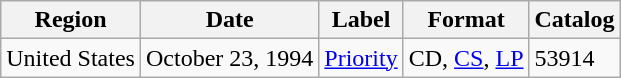<table class="wikitable">
<tr>
<th>Region</th>
<th>Date</th>
<th>Label</th>
<th>Format</th>
<th>Catalog</th>
</tr>
<tr>
<td>United States</td>
<td>October 23, 1994</td>
<td><a href='#'>Priority</a></td>
<td>CD, <a href='#'>CS</a>, <a href='#'>LP</a></td>
<td>53914</td>
</tr>
</table>
